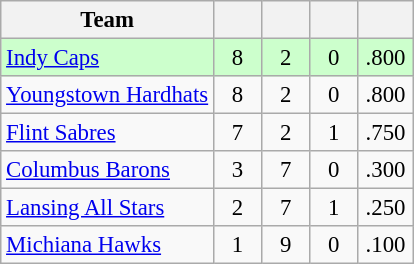<table class="wikitable" style="font-size:95%; text-align:center">
<tr>
<th>Team</th>
<th width="25"></th>
<th width="25"></th>
<th width="25"></th>
<th width="30"></th>
</tr>
<tr style="background:#cfc;">
<td style="text-align:left;"><a href='#'>Indy Caps</a></td>
<td>8</td>
<td>2</td>
<td>0</td>
<td>.800</td>
</tr>
<tr>
<td style="text-align:left;"><a href='#'>Youngstown Hardhats</a></td>
<td>8</td>
<td>2</td>
<td>0</td>
<td>.800</td>
</tr>
<tr>
<td style="text-align:left;"><a href='#'>Flint Sabres</a></td>
<td>7</td>
<td>2</td>
<td>1</td>
<td>.750</td>
</tr>
<tr>
<td style="text-align:left;"><a href='#'>Columbus Barons</a></td>
<td>3</td>
<td>7</td>
<td>0</td>
<td>.300</td>
</tr>
<tr>
<td style="text-align:left;"><a href='#'>Lansing All Stars</a></td>
<td>2</td>
<td>7</td>
<td>1</td>
<td>.250</td>
</tr>
<tr>
<td style="text-align:left;"><a href='#'>Michiana Hawks</a></td>
<td>1</td>
<td>9</td>
<td>0</td>
<td>.100</td>
</tr>
</table>
